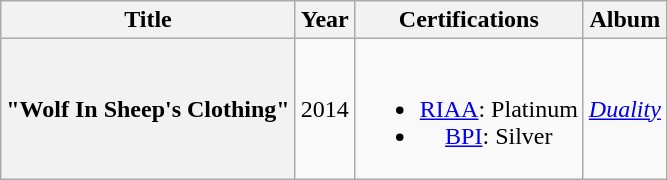<table class="wikitable plainrowheaders" style="text-align:center;">
<tr>
<th rowspan="1">Title</th>
<th rowspan="1">Year</th>
<th rowspan="1">Certifications</th>
<th rowspan="1">Album</th>
</tr>
<tr>
<th scope="row">"Wolf In Sheep's Clothing" <br></th>
<td>2014</td>
<td><br><ul><li><a href='#'>RIAA</a>: Platinum</li><li><a href='#'>BPI</a>: Silver</li></ul></td>
<td><em><a href='#'>Duality</a></em></td>
</tr>
</table>
